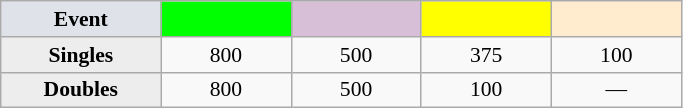<table class=wikitable style="font-size:90%; text-align:center">
<tr>
<td style="width:100px; background:#dfe2e9;"><strong>Event</strong></td>
<td style="width:80px; background:lime;"><strong></strong></td>
<td style="width:80px; background:thistle;"></td>
<td style="width:80px; background:#ff0;"></td>
<td style="width:80px; background:#ffebcd;"></td>
</tr>
<tr>
<th style="background:#ededed;">Singles</th>
<td>800</td>
<td>500</td>
<td>375</td>
<td>100</td>
</tr>
<tr>
<th style="background:#ededed;">Doubles</th>
<td>800</td>
<td>500</td>
<td>100</td>
<td>—</td>
</tr>
</table>
